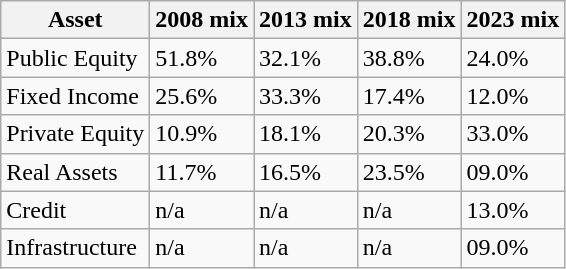<table class="wikitable sortable">
<tr>
<th>Asset</th>
<th>2008 mix</th>
<th>2013 mix</th>
<th>2018 mix</th>
<th>2023 mix</th>
</tr>
<tr>
<td>Public Equity</td>
<td>51.8%</td>
<td>32.1%</td>
<td>38.8%</td>
<td>24.0%</td>
</tr>
<tr>
<td>Fixed Income</td>
<td>25.6%</td>
<td>33.3%</td>
<td>17.4%</td>
<td>12.0%</td>
</tr>
<tr>
<td>Private Equity</td>
<td>10.9%</td>
<td>18.1%</td>
<td>20.3%</td>
<td>33.0%</td>
</tr>
<tr>
<td>Real Assets</td>
<td>11.7%</td>
<td>16.5%</td>
<td>23.5%</td>
<td>09.0%</td>
</tr>
<tr>
<td>Credit</td>
<td>n/a</td>
<td>n/a</td>
<td>n/a</td>
<td>13.0%</td>
</tr>
<tr>
<td>Infrastructure</td>
<td>n/a</td>
<td>n/a</td>
<td>n/a</td>
<td>09.0%</td>
</tr>
</table>
